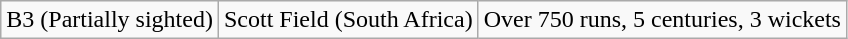<table class="wikitable">
<tr>
<td>B3 (Partially sighted)</td>
<td>Scott Field (South Africa)</td>
<td>Over 750 runs, 5 centuries, 3 wickets</td>
</tr>
</table>
